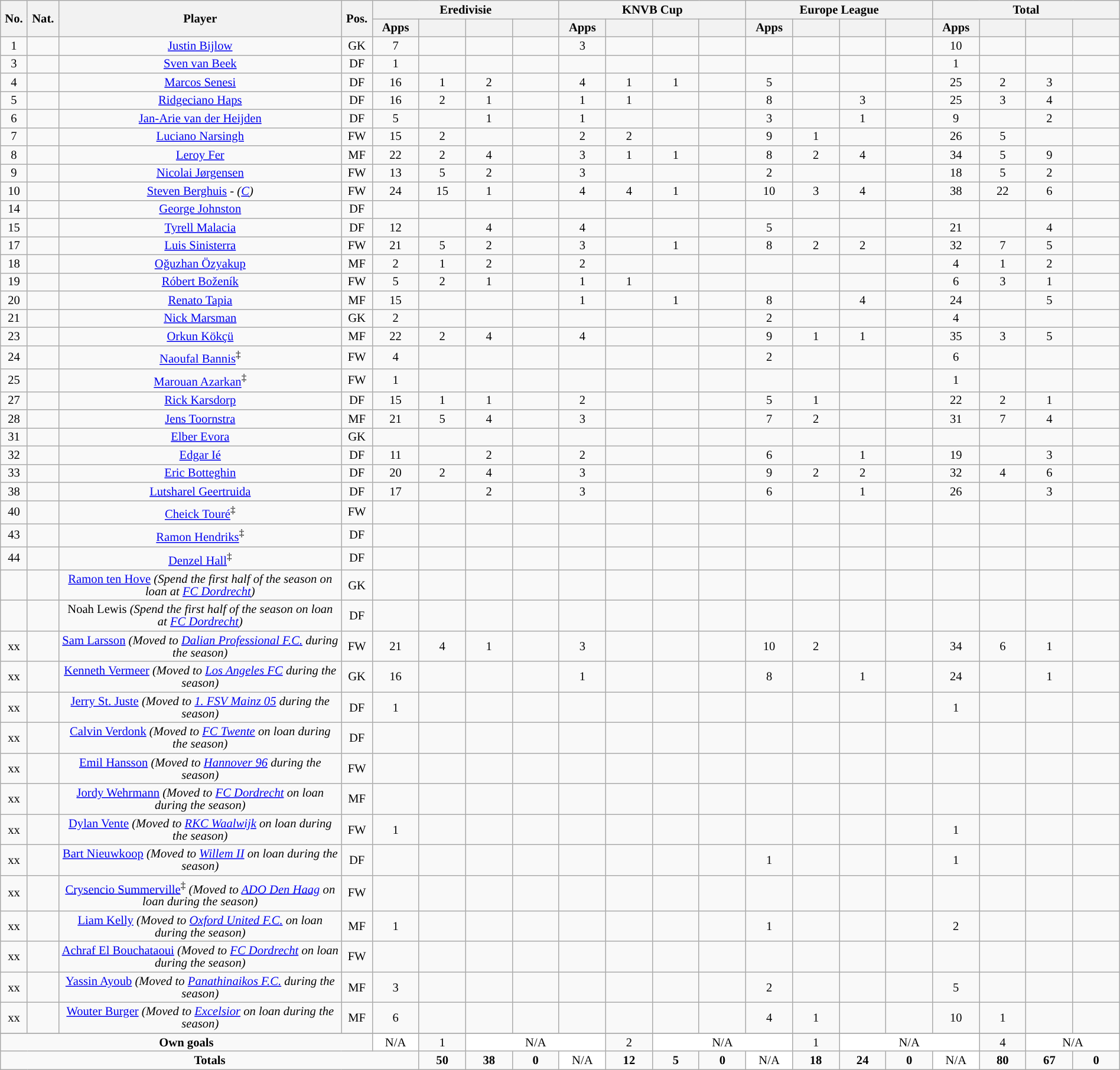<table class="wikitable sortable alternance"  style="font-size:86%; text-align:center; line-height:14px; width:100%;">
<tr>
<th rowspan="2" style="width:10px;">No.</th>
<th rowspan="2" style="width:10px;">Nat.</th>
<th rowspan="2" scope="col" style="width:275px;">Player</th>
<th rowspan="2" style="width:10px;">Pos.</th>
<th colspan="4">Eredivisie</th>
<th colspan="4">KNVB Cup</th>
<th colspan="4">Europe League</th>
<th colspan="4">Total</th>
</tr>
<tr style="text-align:center;">
<th width=40>Apps</th>
<th width=40></th>
<th width=40></th>
<th width=40></th>
<th width=40>Apps</th>
<th width=40></th>
<th width=40></th>
<th width=40></th>
<th width=40>Apps</th>
<th width=40></th>
<th width=40></th>
<th width=40></th>
<th width=40>Apps</th>
<th width=40></th>
<th width=40></th>
<th width=40></th>
</tr>
<tr>
<td>1</td>
<td></td>
<td><a href='#'>Justin Bijlow</a></td>
<td>GK</td>
<td>7</td>
<td></td>
<td></td>
<td></td>
<td>3</td>
<td></td>
<td></td>
<td></td>
<td></td>
<td></td>
<td></td>
<td></td>
<td>10</td>
<td></td>
<td></td>
<td></td>
</tr>
<tr>
<td>3</td>
<td></td>
<td><a href='#'>Sven van Beek</a></td>
<td>DF</td>
<td>1</td>
<td></td>
<td></td>
<td></td>
<td></td>
<td></td>
<td></td>
<td></td>
<td></td>
<td></td>
<td></td>
<td></td>
<td>1</td>
<td></td>
<td></td>
<td></td>
</tr>
<tr>
<td>4</td>
<td></td>
<td><a href='#'>Marcos Senesi</a></td>
<td>DF</td>
<td>16</td>
<td>1</td>
<td>2</td>
<td></td>
<td>4</td>
<td>1</td>
<td>1</td>
<td></td>
<td>5</td>
<td></td>
<td></td>
<td></td>
<td>25</td>
<td>2</td>
<td>3</td>
<td></td>
</tr>
<tr>
<td>5</td>
<td></td>
<td><a href='#'>Ridgeciano Haps</a></td>
<td>DF</td>
<td>16</td>
<td>2</td>
<td>1</td>
<td></td>
<td>1</td>
<td>1</td>
<td></td>
<td></td>
<td>8</td>
<td></td>
<td>3</td>
<td></td>
<td>25</td>
<td>3</td>
<td>4</td>
<td></td>
</tr>
<tr>
<td>6</td>
<td></td>
<td><a href='#'>Jan-Arie van der Heijden</a></td>
<td>DF</td>
<td>5</td>
<td></td>
<td>1</td>
<td></td>
<td>1</td>
<td></td>
<td></td>
<td></td>
<td>3</td>
<td></td>
<td>1</td>
<td></td>
<td>9</td>
<td></td>
<td>2</td>
<td></td>
</tr>
<tr>
<td>7</td>
<td></td>
<td><a href='#'>Luciano Narsingh</a></td>
<td>FW</td>
<td>15</td>
<td>2</td>
<td></td>
<td></td>
<td>2</td>
<td>2</td>
<td></td>
<td></td>
<td>9</td>
<td>1</td>
<td></td>
<td></td>
<td>26</td>
<td>5</td>
<td></td>
<td></td>
</tr>
<tr>
<td>8</td>
<td></td>
<td><a href='#'>Leroy Fer</a></td>
<td>MF</td>
<td>22</td>
<td>2</td>
<td>4</td>
<td></td>
<td>3</td>
<td>1</td>
<td>1</td>
<td></td>
<td>8</td>
<td>2</td>
<td>4</td>
<td></td>
<td>34</td>
<td>5</td>
<td>9</td>
<td></td>
</tr>
<tr>
<td>9</td>
<td></td>
<td><a href='#'>Nicolai Jørgensen</a></td>
<td>FW</td>
<td>13</td>
<td>5</td>
<td>2</td>
<td></td>
<td>3</td>
<td></td>
<td></td>
<td></td>
<td>2</td>
<td></td>
<td></td>
<td></td>
<td>18</td>
<td>5</td>
<td>2</td>
<td></td>
</tr>
<tr>
<td>10</td>
<td></td>
<td><a href='#'>Steven Berghuis</a> - <em>(<a href='#'>C</a>)</em></td>
<td>FW</td>
<td>24</td>
<td>15</td>
<td>1</td>
<td></td>
<td>4</td>
<td>4</td>
<td>1</td>
<td></td>
<td>10</td>
<td>3</td>
<td>4</td>
<td></td>
<td>38</td>
<td>22</td>
<td>6</td>
<td></td>
</tr>
<tr>
<td>14</td>
<td></td>
<td><a href='#'>George Johnston</a></td>
<td>DF</td>
<td></td>
<td></td>
<td></td>
<td></td>
<td></td>
<td></td>
<td></td>
<td></td>
<td></td>
<td></td>
<td></td>
<td></td>
<td></td>
<td></td>
<td></td>
<td></td>
</tr>
<tr>
<td>15</td>
<td></td>
<td><a href='#'>Tyrell Malacia</a></td>
<td>DF</td>
<td>12</td>
<td></td>
<td>4</td>
<td></td>
<td>4</td>
<td></td>
<td></td>
<td></td>
<td>5</td>
<td></td>
<td></td>
<td></td>
<td>21</td>
<td></td>
<td>4</td>
<td></td>
</tr>
<tr>
<td>17</td>
<td></td>
<td><a href='#'>Luis Sinisterra</a></td>
<td>FW</td>
<td>21</td>
<td>5</td>
<td>2</td>
<td></td>
<td>3</td>
<td></td>
<td>1</td>
<td></td>
<td>8</td>
<td>2</td>
<td>2</td>
<td></td>
<td>32</td>
<td>7</td>
<td>5</td>
<td></td>
</tr>
<tr>
<td>18</td>
<td></td>
<td><a href='#'>Oğuzhan Özyakup</a></td>
<td>MF</td>
<td>2</td>
<td>1</td>
<td>2</td>
<td></td>
<td>2</td>
<td></td>
<td></td>
<td></td>
<td></td>
<td></td>
<td></td>
<td></td>
<td>4</td>
<td>1</td>
<td>2</td>
<td></td>
</tr>
<tr>
<td>19</td>
<td></td>
<td><a href='#'>Róbert Boženík</a></td>
<td>FW</td>
<td>5</td>
<td>2</td>
<td>1</td>
<td></td>
<td>1</td>
<td>1</td>
<td></td>
<td></td>
<td></td>
<td></td>
<td></td>
<td></td>
<td>6</td>
<td>3</td>
<td>1</td>
<td></td>
</tr>
<tr>
<td>20</td>
<td></td>
<td><a href='#'>Renato Tapia</a></td>
<td>MF</td>
<td>15</td>
<td></td>
<td></td>
<td></td>
<td>1</td>
<td></td>
<td>1</td>
<td></td>
<td>8</td>
<td></td>
<td>4</td>
<td></td>
<td>24</td>
<td></td>
<td>5</td>
<td></td>
</tr>
<tr>
<td>21</td>
<td></td>
<td><a href='#'>Nick Marsman</a></td>
<td>GK</td>
<td>2</td>
<td></td>
<td></td>
<td></td>
<td></td>
<td></td>
<td></td>
<td></td>
<td>2</td>
<td></td>
<td></td>
<td></td>
<td>4</td>
<td></td>
<td></td>
<td></td>
</tr>
<tr>
<td>23</td>
<td></td>
<td><a href='#'>Orkun Kökçü</a></td>
<td>MF</td>
<td>22</td>
<td>2</td>
<td>4</td>
<td></td>
<td>4</td>
<td></td>
<td></td>
<td></td>
<td>9</td>
<td>1</td>
<td>1</td>
<td></td>
<td>35</td>
<td>3</td>
<td>5</td>
<td></td>
</tr>
<tr>
<td>24</td>
<td></td>
<td><a href='#'>Naoufal Bannis</a><sup>‡</sup></td>
<td>FW</td>
<td>4</td>
<td></td>
<td></td>
<td></td>
<td></td>
<td></td>
<td></td>
<td></td>
<td>2</td>
<td></td>
<td></td>
<td></td>
<td>6</td>
<td></td>
<td></td>
<td></td>
</tr>
<tr>
<td>25</td>
<td></td>
<td><a href='#'>Marouan Azarkan</a><sup>‡</sup></td>
<td>FW</td>
<td>1</td>
<td></td>
<td></td>
<td></td>
<td></td>
<td></td>
<td></td>
<td></td>
<td></td>
<td></td>
<td></td>
<td></td>
<td>1</td>
<td></td>
<td></td>
<td></td>
</tr>
<tr>
<td>27</td>
<td></td>
<td><a href='#'>Rick Karsdorp</a></td>
<td>DF</td>
<td>15</td>
<td>1</td>
<td>1</td>
<td></td>
<td>2</td>
<td></td>
<td></td>
<td></td>
<td>5</td>
<td>1</td>
<td></td>
<td></td>
<td>22</td>
<td>2</td>
<td>1</td>
<td></td>
</tr>
<tr>
<td>28</td>
<td></td>
<td><a href='#'>Jens Toornstra</a></td>
<td>MF</td>
<td>21</td>
<td>5</td>
<td>4</td>
<td></td>
<td>3</td>
<td></td>
<td></td>
<td></td>
<td>7</td>
<td>2</td>
<td></td>
<td></td>
<td>31</td>
<td>7</td>
<td>4</td>
<td></td>
</tr>
<tr>
<td>31</td>
<td></td>
<td><a href='#'>Elber Evora</a></td>
<td>GK</td>
<td></td>
<td></td>
<td></td>
<td></td>
<td></td>
<td></td>
<td></td>
<td></td>
<td></td>
<td></td>
<td></td>
<td></td>
<td></td>
<td></td>
<td></td>
<td></td>
</tr>
<tr>
<td>32</td>
<td></td>
<td><a href='#'>Edgar Ié</a></td>
<td>DF</td>
<td>11</td>
<td></td>
<td>2</td>
<td></td>
<td>2</td>
<td></td>
<td></td>
<td></td>
<td>6</td>
<td></td>
<td>1</td>
<td></td>
<td>19</td>
<td></td>
<td>3</td>
<td></td>
</tr>
<tr>
<td>33</td>
<td></td>
<td><a href='#'>Eric Botteghin</a></td>
<td>DF</td>
<td>20</td>
<td>2</td>
<td>4</td>
<td></td>
<td>3</td>
<td></td>
<td></td>
<td></td>
<td>9</td>
<td>2</td>
<td>2</td>
<td></td>
<td>32</td>
<td>4</td>
<td>6</td>
<td></td>
</tr>
<tr>
<td>38</td>
<td></td>
<td><a href='#'>Lutsharel Geertruida</a></td>
<td>DF</td>
<td>17</td>
<td></td>
<td>2</td>
<td></td>
<td>3</td>
<td></td>
<td></td>
<td></td>
<td>6</td>
<td></td>
<td>1</td>
<td></td>
<td>26</td>
<td></td>
<td>3</td>
<td></td>
</tr>
<tr>
<td>40</td>
<td></td>
<td><a href='#'>Cheick Touré</a><sup>‡</sup></td>
<td>FW</td>
<td></td>
<td></td>
<td></td>
<td></td>
<td></td>
<td></td>
<td></td>
<td></td>
<td></td>
<td></td>
<td></td>
<td></td>
<td></td>
<td></td>
<td></td>
<td></td>
</tr>
<tr>
<td>43</td>
<td></td>
<td><a href='#'>Ramon Hendriks</a><sup>‡</sup></td>
<td>DF</td>
<td></td>
<td></td>
<td></td>
<td></td>
<td></td>
<td></td>
<td></td>
<td></td>
<td></td>
<td></td>
<td></td>
<td></td>
<td></td>
<td></td>
<td></td>
<td></td>
</tr>
<tr>
<td>44</td>
<td></td>
<td><a href='#'>Denzel Hall</a><sup>‡</sup></td>
<td>DF</td>
<td></td>
<td></td>
<td></td>
<td></td>
<td></td>
<td></td>
<td></td>
<td></td>
<td></td>
<td></td>
<td></td>
<td></td>
<td></td>
<td></td>
<td></td>
<td></td>
</tr>
<tr>
<td></td>
<td></td>
<td><a href='#'>Ramon ten Hove</a> <em>(Spend the first half of the season on loan at <a href='#'>FC Dordrecht</a>)</em></td>
<td>GK</td>
<td></td>
<td></td>
<td></td>
<td></td>
<td></td>
<td></td>
<td></td>
<td></td>
<td></td>
<td></td>
<td></td>
<td></td>
<td></td>
<td></td>
<td></td>
<td></td>
</tr>
<tr>
<td></td>
<td></td>
<td>Noah Lewis <em>(Spend the first half of the season on loan at <a href='#'>FC Dordrecht</a>)</em></td>
<td>DF</td>
<td></td>
<td></td>
<td></td>
<td></td>
<td></td>
<td></td>
<td></td>
<td></td>
<td></td>
<td></td>
<td></td>
<td></td>
<td></td>
<td></td>
<td></td>
<td></td>
</tr>
<tr>
<td>xx</td>
<td></td>
<td><a href='#'>Sam Larsson</a> <em>(Moved to <a href='#'>Dalian Professional F.C.</a> during the season)</em></td>
<td>FW</td>
<td>21</td>
<td>4</td>
<td>1</td>
<td></td>
<td>3</td>
<td></td>
<td></td>
<td></td>
<td>10</td>
<td>2</td>
<td></td>
<td></td>
<td>34</td>
<td>6</td>
<td>1</td>
<td></td>
</tr>
<tr>
<td>xx</td>
<td></td>
<td><a href='#'>Kenneth Vermeer</a> <em>(Moved to <a href='#'>Los Angeles FC</a> during the season)</em></td>
<td>GK</td>
<td>16</td>
<td></td>
<td></td>
<td></td>
<td>1</td>
<td></td>
<td></td>
<td></td>
<td>8</td>
<td></td>
<td>1</td>
<td></td>
<td>24</td>
<td></td>
<td>1</td>
<td></td>
</tr>
<tr>
<td>xx</td>
<td></td>
<td><a href='#'>Jerry St. Juste</a> <em>(Moved to <a href='#'>1. FSV Mainz 05</a> during the season)</em></td>
<td>DF</td>
<td>1</td>
<td></td>
<td></td>
<td></td>
<td></td>
<td></td>
<td></td>
<td></td>
<td></td>
<td></td>
<td></td>
<td></td>
<td>1</td>
<td></td>
<td></td>
<td></td>
</tr>
<tr>
<td>xx</td>
<td></td>
<td><a href='#'>Calvin Verdonk</a> <em>(Moved to <a href='#'>FC Twente</a> on loan during the season)</em></td>
<td>DF</td>
<td></td>
<td></td>
<td></td>
<td></td>
<td></td>
<td></td>
<td></td>
<td></td>
<td></td>
<td></td>
<td></td>
<td></td>
<td></td>
<td></td>
<td></td>
<td></td>
</tr>
<tr>
<td>xx</td>
<td></td>
<td><a href='#'>Emil Hansson</a> <em>(Moved to <a href='#'>Hannover 96</a> during the season)</em></td>
<td>FW</td>
<td></td>
<td></td>
<td></td>
<td></td>
<td></td>
<td></td>
<td></td>
<td></td>
<td></td>
<td></td>
<td></td>
<td></td>
<td></td>
<td></td>
<td></td>
<td></td>
</tr>
<tr>
<td>xx</td>
<td></td>
<td><a href='#'>Jordy Wehrmann</a> <em>(Moved to <a href='#'>FC Dordrecht</a> on loan during the season)</em></td>
<td>MF</td>
<td></td>
<td></td>
<td></td>
<td></td>
<td></td>
<td></td>
<td></td>
<td></td>
<td></td>
<td></td>
<td></td>
<td></td>
<td></td>
<td></td>
<td></td>
<td></td>
</tr>
<tr>
<td>xx</td>
<td></td>
<td><a href='#'>Dylan Vente</a> <em>(Moved to <a href='#'>RKC Waalwijk</a> on loan during the season)</em></td>
<td>FW</td>
<td>1</td>
<td></td>
<td></td>
<td></td>
<td></td>
<td></td>
<td></td>
<td></td>
<td></td>
<td></td>
<td></td>
<td></td>
<td>1</td>
<td></td>
<td></td>
<td></td>
</tr>
<tr>
<td>xx</td>
<td></td>
<td><a href='#'>Bart Nieuwkoop</a> <em>(Moved to <a href='#'>Willem II</a> on loan during the season)</em></td>
<td>DF</td>
<td></td>
<td></td>
<td></td>
<td></td>
<td></td>
<td></td>
<td></td>
<td></td>
<td>1</td>
<td></td>
<td></td>
<td></td>
<td>1</td>
<td></td>
<td></td>
<td></td>
</tr>
<tr>
<td>xx</td>
<td></td>
<td><a href='#'>Crysencio Summerville</a><sup>‡</sup> <em>(Moved to <a href='#'>ADO Den Haag</a> on loan during the season)</em></td>
<td>FW</td>
<td></td>
<td></td>
<td></td>
<td></td>
<td></td>
<td></td>
<td></td>
<td></td>
<td></td>
<td></td>
<td></td>
<td></td>
<td></td>
<td></td>
<td></td>
<td></td>
</tr>
<tr>
<td>xx</td>
<td></td>
<td><a href='#'>Liam Kelly</a> <em>(Moved to <a href='#'>Oxford United F.C.</a> on loan during the season)</em></td>
<td>MF</td>
<td>1</td>
<td></td>
<td></td>
<td></td>
<td></td>
<td></td>
<td></td>
<td></td>
<td>1</td>
<td></td>
<td></td>
<td></td>
<td>2</td>
<td></td>
<td></td>
<td></td>
</tr>
<tr>
<td>xx</td>
<td></td>
<td><a href='#'>Achraf El Bouchataoui</a> <em>(Moved to <a href='#'>FC Dordrecht</a> on loan during the season)</em></td>
<td>FW</td>
<td></td>
<td></td>
<td></td>
<td></td>
<td></td>
<td></td>
<td></td>
<td></td>
<td></td>
<td></td>
<td></td>
<td></td>
<td></td>
<td></td>
<td></td>
<td></td>
</tr>
<tr>
<td>xx</td>
<td></td>
<td><a href='#'>Yassin Ayoub</a> <em>(Moved to <a href='#'>Panathinaikos F.C.</a> during the season)</em></td>
<td>MF</td>
<td>3</td>
<td></td>
<td></td>
<td></td>
<td></td>
<td></td>
<td></td>
<td></td>
<td>2</td>
<td></td>
<td></td>
<td></td>
<td>5</td>
<td></td>
<td></td>
<td></td>
</tr>
<tr>
<td>xx</td>
<td></td>
<td><a href='#'>Wouter Burger</a> <em>(Moved to <a href='#'>Excelsior</a> on loan during the season)</em></td>
<td>MF</td>
<td>6</td>
<td></td>
<td></td>
<td></td>
<td></td>
<td></td>
<td></td>
<td></td>
<td>4</td>
<td>1</td>
<td></td>
<td></td>
<td>10</td>
<td>1</td>
<td></td>
<td></td>
</tr>
<tr>
</tr>
<tr class="sortbottom">
<td colspan="4"><strong>Own goals</strong></td>
<td ! style="background:white; text-align: center;">N/A</td>
<td>1</td>
<td ! colspan="3" style="background:white; text-align: center;">N/A</td>
<td>2</td>
<td ! colspan="3" style="background:white; text-align: center;">N/A</td>
<td>1</td>
<td ! colspan="3" style="background:white; text-align: center;">N/A</td>
<td>4</td>
<td ! colspan="2" style="background:white; text-align: center;">N/A</td>
</tr>
<tr class="sortbottom">
<td colspan="5" text-align: center;"><strong>Totals</strong></td>
<td><strong>50</strong></td>
<td><strong>38</strong></td>
<td><strong>0</strong></td>
<td style="background:white;">N/A</td>
<td ! text-align: center;"><strong>12</strong></td>
<td><strong>5</strong></td>
<td><strong>0</strong></td>
<td style="background:white;">N/A</td>
<td ! text-align: center;"><strong>18</strong></td>
<td><strong>24</strong></td>
<td><strong>0</strong></td>
<td style="background:white;">N/A</td>
<td ! text-align: center;"><strong>80</strong></td>
<td><strong>67</strong></td>
<td><strong>0</strong></td>
</tr>
</table>
